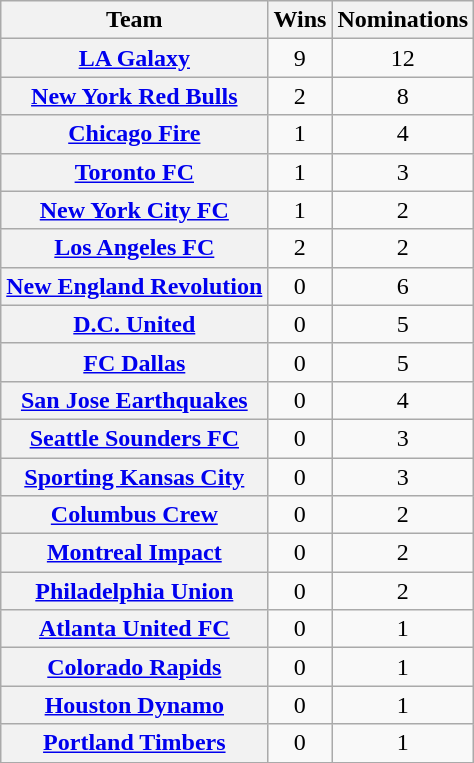<table class="sortable wikitable plainrowheaders" style="text-align:center">
<tr>
<th scope=col>Team</th>
<th scope=col data-sort-type="number">Wins</th>
<th scope=col data-sort-type="number">Nominations</th>
</tr>
<tr>
<th scope="row"><a href='#'>LA Galaxy</a></th>
<td>9</td>
<td>12</td>
</tr>
<tr>
<th scope="row"><a href='#'>New York Red Bulls</a></th>
<td>2</td>
<td>8</td>
</tr>
<tr>
<th scope="row"><a href='#'>Chicago Fire</a></th>
<td>1</td>
<td>4</td>
</tr>
<tr>
<th scope="row"><a href='#'>Toronto FC</a></th>
<td>1</td>
<td>3</td>
</tr>
<tr>
<th scope="row"><a href='#'>New York City FC</a></th>
<td>1</td>
<td>2</td>
</tr>
<tr>
<th scope="row"><a href='#'>Los Angeles FC</a></th>
<td>2</td>
<td>2</td>
</tr>
<tr>
<th scope="row"><a href='#'>New England Revolution</a></th>
<td>0</td>
<td>6</td>
</tr>
<tr>
<th scope="row"><a href='#'>D.C. United</a></th>
<td>0</td>
<td>5</td>
</tr>
<tr>
<th scope="row"><a href='#'>FC Dallas</a></th>
<td>0</td>
<td>5</td>
</tr>
<tr>
<th scope="row"><a href='#'>San Jose Earthquakes</a></th>
<td>0</td>
<td>4</td>
</tr>
<tr>
<th scope="row"><a href='#'>Seattle Sounders FC</a></th>
<td>0</td>
<td>3</td>
</tr>
<tr>
<th scope="row"><a href='#'>Sporting Kansas City</a></th>
<td>0</td>
<td>3</td>
</tr>
<tr>
<th scope="row"><a href='#'>Columbus Crew</a></th>
<td>0</td>
<td>2</td>
</tr>
<tr>
<th scope="row"><a href='#'>Montreal Impact</a></th>
<td>0</td>
<td>2</td>
</tr>
<tr>
<th scope="row"><a href='#'>Philadelphia Union</a></th>
<td>0</td>
<td>2</td>
</tr>
<tr>
<th scope="row"><a href='#'>Atlanta United FC</a></th>
<td>0</td>
<td>1</td>
</tr>
<tr>
<th scope="row"><a href='#'>Colorado Rapids</a></th>
<td>0</td>
<td>1</td>
</tr>
<tr>
<th scope="row"><a href='#'>Houston Dynamo</a></th>
<td>0</td>
<td>1</td>
</tr>
<tr>
<th scope="row"><a href='#'>Portland Timbers</a></th>
<td>0</td>
<td>1</td>
</tr>
<tr>
</tr>
</table>
